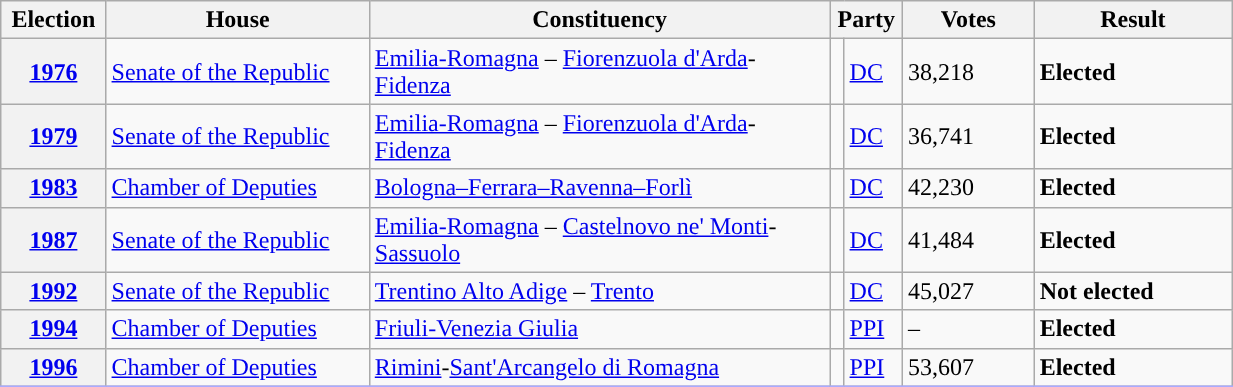<table class=wikitable style="width:65%; border:1px #AAAAFF solid">
<tr>
<th width=8%>Election</th>
<th width=20%>House</th>
<th width=35%>Constituency</th>
<th width=5% colspan="2">Party</th>
<th width=10%>Votes</th>
<th width=15%>Result</th>
</tr>
<tr>
<th><a href='#'>1976</a></th>
<td><a href='#'>Senate of the Republic</a></td>
<td><a href='#'>Emilia-Romagna</a> – <a href='#'>Fiorenzuola d'Arda</a>-<a href='#'>Fidenza</a></td>
<td></td>
<td><a href='#'>DC</a></td>
<td>38,218</td>
<td> <strong>Elected</strong></td>
</tr>
<tr>
<th><a href='#'>1979</a></th>
<td><a href='#'>Senate of the Republic</a></td>
<td><a href='#'>Emilia-Romagna</a> – <a href='#'>Fiorenzuola d'Arda</a>-<a href='#'>Fidenza</a></td>
<td></td>
<td><a href='#'>DC</a></td>
<td>36,741</td>
<td> <strong>Elected</strong></td>
</tr>
<tr>
<th><a href='#'>1983</a></th>
<td><a href='#'>Chamber of Deputies</a></td>
<td><a href='#'>Bologna–Ferrara–Ravenna–Forlì</a></td>
<td></td>
<td><a href='#'>DC</a></td>
<td>42,230</td>
<td> <strong>Elected</strong></td>
</tr>
<tr>
<th><a href='#'>1987</a></th>
<td><a href='#'>Senate of the Republic</a></td>
<td><a href='#'>Emilia-Romagna</a> – <a href='#'>Castelnovo ne' Monti</a>-<a href='#'>Sassuolo</a></td>
<td></td>
<td><a href='#'>DC</a></td>
<td>41,484</td>
<td> <strong>Elected</strong></td>
</tr>
<tr>
<th><a href='#'>1992</a></th>
<td><a href='#'>Senate of the Republic</a></td>
<td><a href='#'>Trentino Alto Adige</a> – <a href='#'>Trento</a></td>
<td></td>
<td><a href='#'>DC</a></td>
<td>45,027</td>
<td> <strong>Not elected</strong></td>
</tr>
<tr>
<th><a href='#'>1994</a></th>
<td><a href='#'>Chamber of Deputies</a></td>
<td><a href='#'>Friuli-Venezia Giulia</a></td>
<td></td>
<td><a href='#'>PPI</a></td>
<td>–</td>
<td> <strong>Elected</strong></td>
</tr>
<tr>
<th><a href='#'>1996</a></th>
<td><a href='#'>Chamber of Deputies</a></td>
<td><a href='#'>Rimini</a>-<a href='#'>Sant'Arcangelo di Romagna</a></td>
<td></td>
<td><a href='#'>PPI</a></td>
<td>53,607</td>
<td> <strong>Elected</strong></td>
</tr>
<tr>
</tr>
</table>
